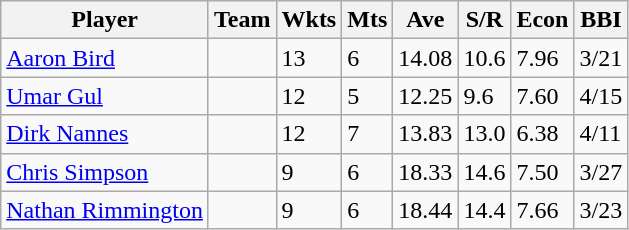<table class="wikitable">
<tr>
<th>Player</th>
<th>Team</th>
<th>Wkts</th>
<th>Mts</th>
<th>Ave</th>
<th>S/R</th>
<th>Econ</th>
<th>BBI</th>
</tr>
<tr>
<td><a href='#'>Aaron Bird</a></td>
<td></td>
<td>13</td>
<td>6</td>
<td>14.08</td>
<td>10.6</td>
<td>7.96</td>
<td>3/21</td>
</tr>
<tr>
<td><a href='#'>Umar Gul</a></td>
<td></td>
<td>12</td>
<td>5</td>
<td>12.25</td>
<td>9.6</td>
<td>7.60</td>
<td>4/15</td>
</tr>
<tr>
<td><a href='#'>Dirk Nannes</a></td>
<td></td>
<td>12</td>
<td>7</td>
<td>13.83</td>
<td>13.0</td>
<td>6.38</td>
<td>4/11</td>
</tr>
<tr>
<td><a href='#'>Chris Simpson</a></td>
<td></td>
<td>9</td>
<td>6</td>
<td>18.33</td>
<td>14.6</td>
<td>7.50</td>
<td>3/27</td>
</tr>
<tr>
<td><a href='#'>Nathan Rimmington</a></td>
<td></td>
<td>9</td>
<td>6</td>
<td>18.44</td>
<td>14.4</td>
<td>7.66</td>
<td>3/23</td>
</tr>
</table>
